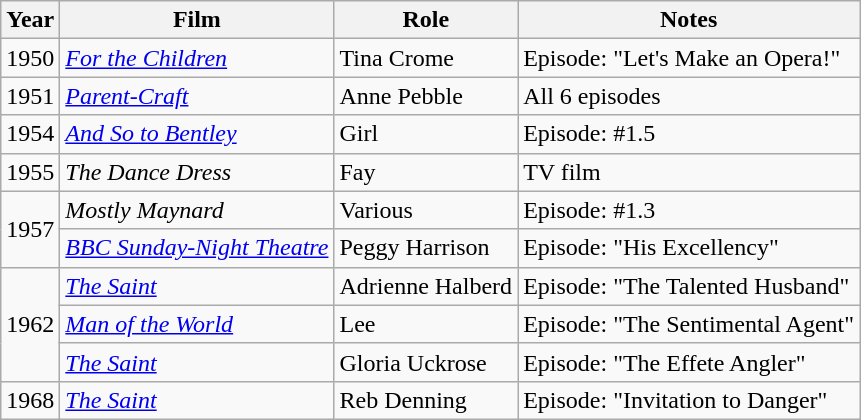<table class="wikitable sortable">
<tr>
<th>Year</th>
<th>Film</th>
<th>Role</th>
<th>Notes</th>
</tr>
<tr>
<td>1950</td>
<td><em><a href='#'>For the Children</a></em></td>
<td>Tina Crome</td>
<td>Episode: "Let's Make an Opera!"</td>
</tr>
<tr>
<td>1951</td>
<td><em><a href='#'>Parent-Craft</a></em></td>
<td>Anne Pebble</td>
<td>All 6 episodes</td>
</tr>
<tr>
<td>1954</td>
<td><em><a href='#'>And So to Bentley</a></em></td>
<td>Girl</td>
<td>Episode: #1.5</td>
</tr>
<tr>
<td>1955</td>
<td><em>The Dance Dress</em></td>
<td>Fay</td>
<td>TV film</td>
</tr>
<tr>
<td rowspan=2>1957</td>
<td><em>Mostly Maynard</em></td>
<td>Various</td>
<td>Episode: #1.3</td>
</tr>
<tr>
<td><em><a href='#'>BBC Sunday-Night Theatre</a></em></td>
<td>Peggy Harrison</td>
<td>Episode: "His Excellency"</td>
</tr>
<tr>
<td rowspan=3>1962</td>
<td><em><a href='#'>The Saint</a></em></td>
<td>Adrienne Halberd</td>
<td>Episode: "The Talented Husband"</td>
</tr>
<tr>
<td><em><a href='#'>Man of the World</a></em></td>
<td>Lee</td>
<td>Episode: "The Sentimental Agent"</td>
</tr>
<tr>
<td><em><a href='#'>The Saint</a></em></td>
<td>Gloria Uckrose</td>
<td>Episode: "The Effete Angler"</td>
</tr>
<tr>
<td>1968</td>
<td><em><a href='#'>The Saint</a></em></td>
<td>Reb Denning</td>
<td>Episode: "Invitation to Danger"</td>
</tr>
</table>
